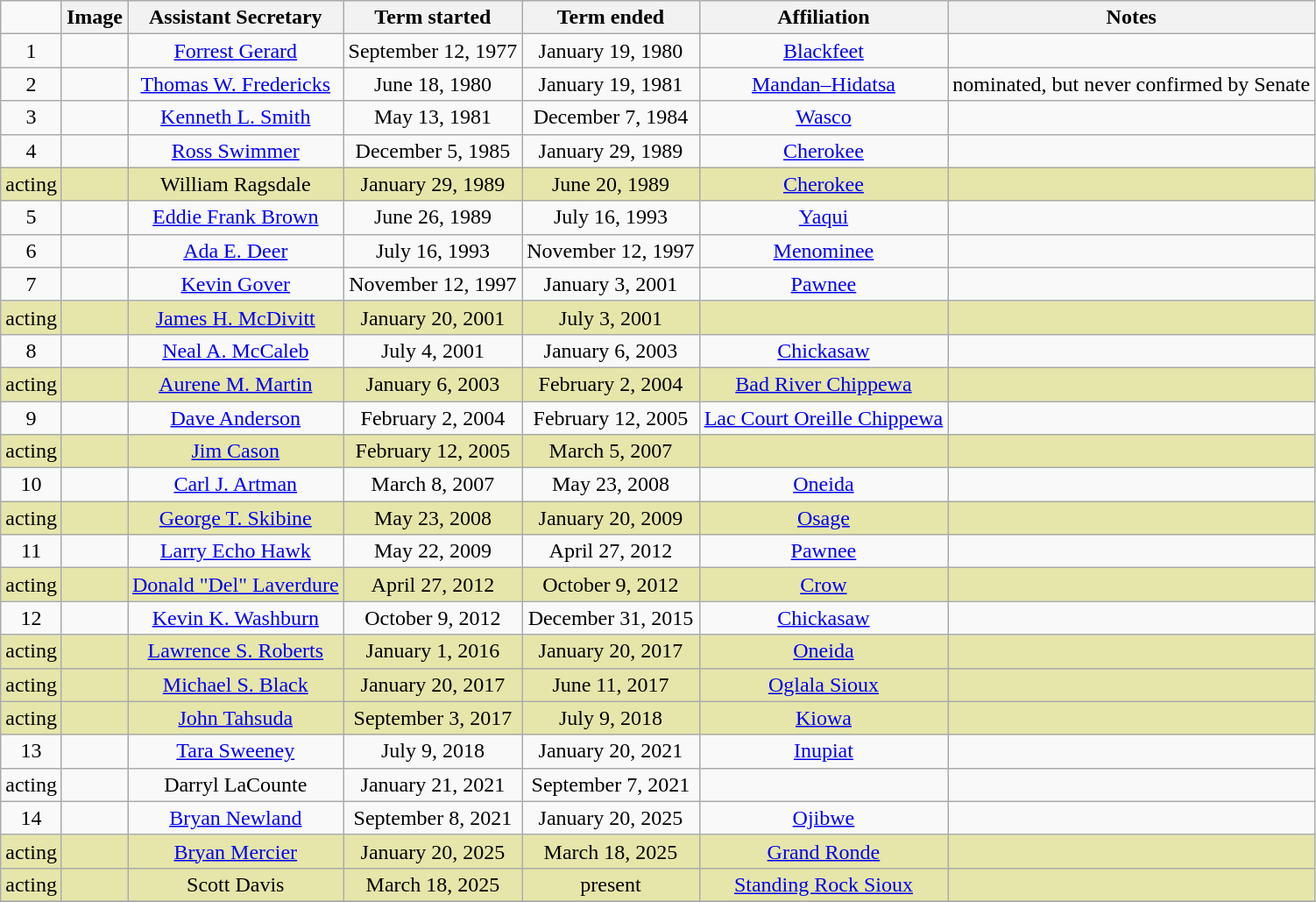<table class=wikitable style="text-align:center">
<tr>
<td></td>
<th>Image</th>
<th>Assistant Secretary</th>
<th>Term started</th>
<th>Term ended</th>
<th>Affiliation</th>
<th>Notes</th>
</tr>
<tr>
<td>1</td>
<td></td>
<td><a href='#'>Forrest Gerard</a></td>
<td nowrap>September 12, 1977</td>
<td>January 19, 1980</td>
<td><a href='#'>Blackfeet</a></td>
<td></td>
</tr>
<tr>
<td>2</td>
<td></td>
<td><a href='#'>Thomas W. Fredericks</a></td>
<td>June 18, 1980</td>
<td>January 19, 1981</td>
<td><a href='#'>Mandan–Hidatsa</a></td>
<td>nominated, but never confirmed by Senate</td>
</tr>
<tr>
<td>3</td>
<td></td>
<td><a href='#'>Kenneth L. Smith</a></td>
<td>May 13, 1981</td>
<td>December 7, 1984</td>
<td><a href='#'>Wasco</a></td>
<td></td>
</tr>
<tr>
<td>4</td>
<td></td>
<td><a href='#'>Ross Swimmer</a></td>
<td>December 5, 1985</td>
<td>January 29, 1989</td>
<td><a href='#'>Cherokee</a></td>
<td></td>
</tr>
<tr bgcolor="#e6e6aa">
<td>acting</td>
<td></td>
<td>William Ragsdale</td>
<td>January 29, 1989</td>
<td>June 20, 1989</td>
<td><a href='#'>Cherokee</a></td>
<td></td>
</tr>
<tr>
<td>5</td>
<td></td>
<td><a href='#'>Eddie Frank Brown</a></td>
<td>June 26, 1989</td>
<td>July 16, 1993</td>
<td><a href='#'>Yaqui</a></td>
<td></td>
</tr>
<tr>
<td>6</td>
<td></td>
<td><a href='#'>Ada E. Deer</a></td>
<td>July 16, 1993</td>
<td nowrap>November 12, 1997</td>
<td><a href='#'>Menominee</a></td>
<td></td>
</tr>
<tr>
<td>7</td>
<td></td>
<td><a href='#'>Kevin Gover</a></td>
<td>November 12, 1997</td>
<td>January 3, 2001</td>
<td><a href='#'>Pawnee</a></td>
<td></td>
</tr>
<tr bgcolor="#e6e6aa">
<td>acting</td>
<td></td>
<td><a href='#'>James H. McDivitt</a></td>
<td>January 20, 2001</td>
<td>July 3, 2001</td>
<td></td>
<td></td>
</tr>
<tr>
<td>8</td>
<td></td>
<td><a href='#'>Neal A. McCaleb</a></td>
<td>July 4, 2001</td>
<td>January 6, 2003</td>
<td><a href='#'>Chickasaw</a></td>
<td></td>
</tr>
<tr bgcolor="#e6e6aa">
<td>acting</td>
<td></td>
<td><a href='#'>Aurene M. Martin</a></td>
<td>January 6, 2003</td>
<td>February 2, 2004</td>
<td><a href='#'>Bad River Chippewa</a></td>
<td></td>
</tr>
<tr>
<td>9</td>
<td></td>
<td><a href='#'>Dave Anderson</a></td>
<td>February 2, 2004</td>
<td>February 12, 2005</td>
<td><a href='#'>Lac Court Oreille Chippewa</a></td>
<td></td>
</tr>
<tr bgcolor="#e6e6aa">
<td>acting</td>
<td></td>
<td><a href='#'>Jim Cason</a></td>
<td>February 12, 2005</td>
<td>March 5, 2007</td>
<td></td>
<td></td>
</tr>
<tr>
<td>10</td>
<td></td>
<td><a href='#'>Carl J. Artman</a></td>
<td>March 8, 2007</td>
<td>May 23, 2008</td>
<td><a href='#'>Oneida</a></td>
<td></td>
</tr>
<tr bgcolor="#e6e6aa">
<td>acting</td>
<td></td>
<td><a href='#'>George T. Skibine</a></td>
<td>May 23, 2008</td>
<td>January 20, 2009</td>
<td><a href='#'>Osage</a></td>
<td></td>
</tr>
<tr>
<td>11</td>
<td></td>
<td><a href='#'>Larry Echo Hawk</a></td>
<td>May 22, 2009</td>
<td>April 27, 2012</td>
<td><a href='#'>Pawnee</a></td>
<td></td>
</tr>
<tr bgcolor="#e6e6aa">
<td>acting</td>
<td></td>
<td><a href='#'>Donald "Del" Laverdure</a></td>
<td>April 27, 2012</td>
<td>October 9, 2012</td>
<td><a href='#'>Crow</a></td>
<td></td>
</tr>
<tr>
<td>12</td>
<td></td>
<td><a href='#'>Kevin K. Washburn</a></td>
<td>October 9, 2012</td>
<td>December 31, 2015</td>
<td><a href='#'>Chickasaw</a></td>
<td></td>
</tr>
<tr bgcolor="#e6e6aa">
<td>acting</td>
<td></td>
<td><a href='#'>Lawrence S. Roberts</a></td>
<td>January 1, 2016</td>
<td>January 20, 2017</td>
<td><a href='#'>Oneida</a></td>
<td></td>
</tr>
<tr bgcolor="#e6e6aa">
<td>acting</td>
<td></td>
<td><a href='#'>Michael S. Black</a></td>
<td>January 20, 2017</td>
<td>June 11, 2017</td>
<td><a href='#'>Oglala Sioux</a></td>
<td></td>
</tr>
<tr bgcolor="#e6e6aa">
<td>acting</td>
<td></td>
<td><a href='#'>John Tahsuda</a></td>
<td>September 3, 2017</td>
<td>July 9, 2018</td>
<td><a href='#'>Kiowa</a></td>
<td></td>
</tr>
<tr>
<td>13</td>
<td></td>
<td><a href='#'>Tara Sweeney</a></td>
<td>July 9, 2018</td>
<td>January 20, 2021</td>
<td><a href='#'>Inupiat</a></td>
<td></td>
</tr>
<tr>
<td>acting</td>
<td></td>
<td>Darryl LaCounte</td>
<td>January 21, 2021</td>
<td>September 7, 2021</td>
<td></td>
<td></td>
</tr>
<tr>
<td>14</td>
<td></td>
<td><a href='#'>Bryan Newland</a></td>
<td>September 8, 2021</td>
<td>January 20, 2025</td>
<td><a href='#'>Ojibwe</a></td>
<td></td>
</tr>
<tr bgcolor="#e6e6aa">
<td>acting</td>
<td></td>
<td><a href='#'>Bryan Mercier</a></td>
<td>January 20, 2025</td>
<td>March 18, 2025</td>
<td><a href='#'>Grand Ronde</a></td>
<td></td>
</tr>
<tr bgcolor="#e6e6aa">
<td>acting</td>
<td></td>
<td>Scott Davis</td>
<td>March 18, 2025</td>
<td>present</td>
<td><a href='#'>Standing Rock Sioux</a></td>
<td></td>
</tr>
<tr>
</tr>
</table>
